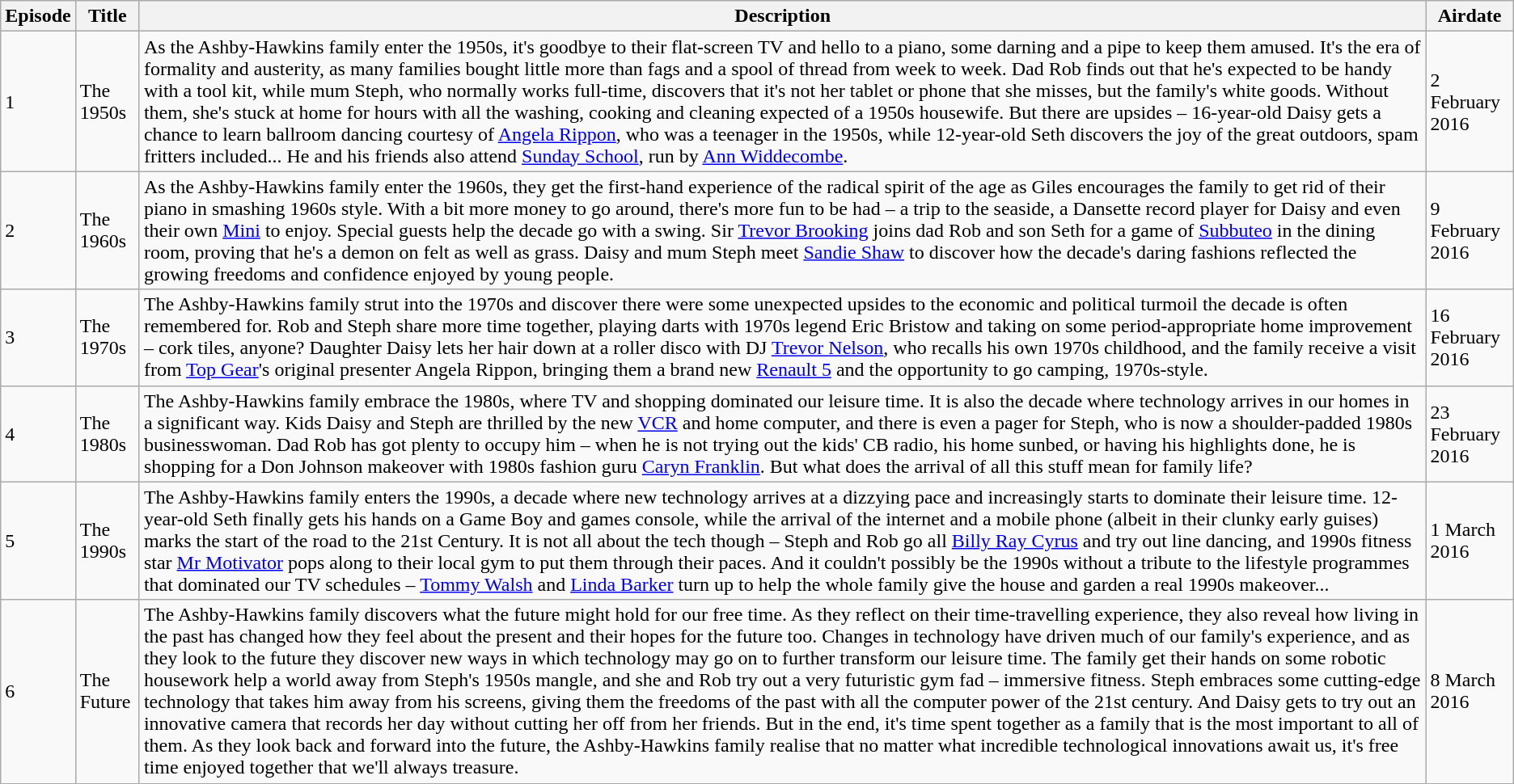<table class="wikitable">
<tr>
<th>Episode</th>
<th>Title</th>
<th>Description</th>
<th>Airdate</th>
</tr>
<tr>
<td>1</td>
<td>The 1950s</td>
<td>As the Ashby-Hawkins family enter the 1950s, it's goodbye to their flat-screen TV and hello to a piano, some darning and a pipe to keep them amused. It's the era of formality and austerity, as many families bought little more than fags and a spool of thread from week to week. Dad Rob finds out that he's expected to be handy with a tool kit, while mum Steph, who normally works full-time, discovers that it's not her tablet or phone that she misses, but the family's white goods. Without them, she's stuck at home for hours with all the washing, cooking and cleaning expected of a 1950s housewife. But there are upsides – 16-year-old Daisy gets a chance to learn ballroom dancing courtesy of <a href='#'>Angela Rippon</a>, who was a teenager in the 1950s, while 12-year-old Seth discovers the joy of the great outdoors, spam fritters included... He and his friends also attend <a href='#'>Sunday School</a>, run by <a href='#'>Ann Widdecombe</a>.</td>
<td>2 February 2016</td>
</tr>
<tr>
<td>2</td>
<td>The 1960s</td>
<td>As the Ashby-Hawkins family enter the 1960s, they get the first-hand experience of the radical spirit of the age as Giles encourages the family to get rid of their piano in smashing 1960s style. With a bit more money to go around, there's more fun to be had – a trip to the seaside, a Dansette record player for Daisy and even their own <a href='#'>Mini</a> to enjoy. Special guests help the decade go with a swing. Sir <a href='#'>Trevor Brooking</a> joins dad Rob and son Seth for a game of <a href='#'>Subbuteo</a> in the dining room, proving that he's a demon on felt as well as grass. Daisy and mum Steph meet <a href='#'>Sandie Shaw</a> to discover how the decade's daring fashions reflected the growing freedoms and confidence enjoyed by young people.</td>
<td>9 February 2016</td>
</tr>
<tr>
<td>3</td>
<td>The 1970s</td>
<td>The Ashby-Hawkins family strut into the 1970s and discover there were some unexpected upsides to the economic and political turmoil the decade is often remembered for. Rob and Steph share more time together, playing darts with 1970s legend Eric Bristow and taking on some period-appropriate home improvement – cork tiles, anyone? Daughter Daisy lets her hair down at a roller disco with DJ <a href='#'>Trevor Nelson</a>, who recalls his own 1970s childhood, and the family receive a visit from <a href='#'>Top Gear</a>'s original presenter Angela Rippon, bringing them a brand new <a href='#'>Renault 5</a> and the opportunity to go camping, 1970s-style.</td>
<td>16 February 2016</td>
</tr>
<tr>
<td>4</td>
<td>The 1980s</td>
<td>The Ashby-Hawkins family embrace the 1980s, where TV and shopping dominated our leisure time. It is also the decade where technology arrives in our homes in a significant way. Kids Daisy and Steph are thrilled by the new <a href='#'>VCR</a> and home computer, and there is even a pager for Steph, who is now a shoulder-padded 1980s businesswoman. Dad Rob has got plenty to occupy him – when he is not trying out the kids' CB radio, his home sunbed, or having his highlights done, he is shopping for a Don Johnson makeover with 1980s fashion guru <a href='#'>Caryn Franklin</a>. But what does the arrival of all this stuff mean for family life?</td>
<td>23 February 2016</td>
</tr>
<tr>
<td>5</td>
<td>The 1990s</td>
<td>The Ashby-Hawkins family enters the 1990s, a decade where new technology arrives at a dizzying pace and increasingly starts to dominate their leisure time. 12-year-old Seth finally gets his hands on a Game Boy and games console, while the arrival of the internet and a mobile phone (albeit in their clunky early guises) marks the start of the road to the 21st Century. It is not all about the tech though – Steph and Rob go all <a href='#'>Billy Ray Cyrus</a> and try out line dancing, and 1990s fitness star <a href='#'>Mr Motivator</a> pops along to their local gym to put them through their paces. And it couldn't possibly be the 1990s without a tribute to the lifestyle programmes that dominated our TV schedules – <a href='#'>Tommy Walsh</a> and <a href='#'>Linda Barker</a> turn up to help the whole family give the house and garden a real 1990s makeover...</td>
<td>1 March 2016</td>
</tr>
<tr>
<td>6</td>
<td>The Future</td>
<td>The Ashby-Hawkins family discovers what the future might hold for our free time. As they reflect on their time-travelling experience, they also reveal how living in the past has changed how they feel about the present and their hopes for the future too. Changes in technology have driven much of our family's experience, and as they look to the future they discover new ways in which technology may go on to further transform our leisure time. The family get their hands on some robotic housework help a world away from Steph's 1950s mangle, and she and Rob try out a very futuristic gym fad – immersive fitness. Steph embraces some cutting-edge technology that takes him away from his screens, giving them the freedoms of the past with all the computer power of the 21st century. And Daisy gets to try out an innovative camera that records her day without cutting her off from her friends. But in the end, it's time spent together as a family that is the most important to all of them. As they look back and forward into the future, the Ashby-Hawkins family realise that no matter what incredible technological innovations await us, it's free time enjoyed together that we'll always treasure.</td>
<td>8 March 2016</td>
</tr>
</table>
